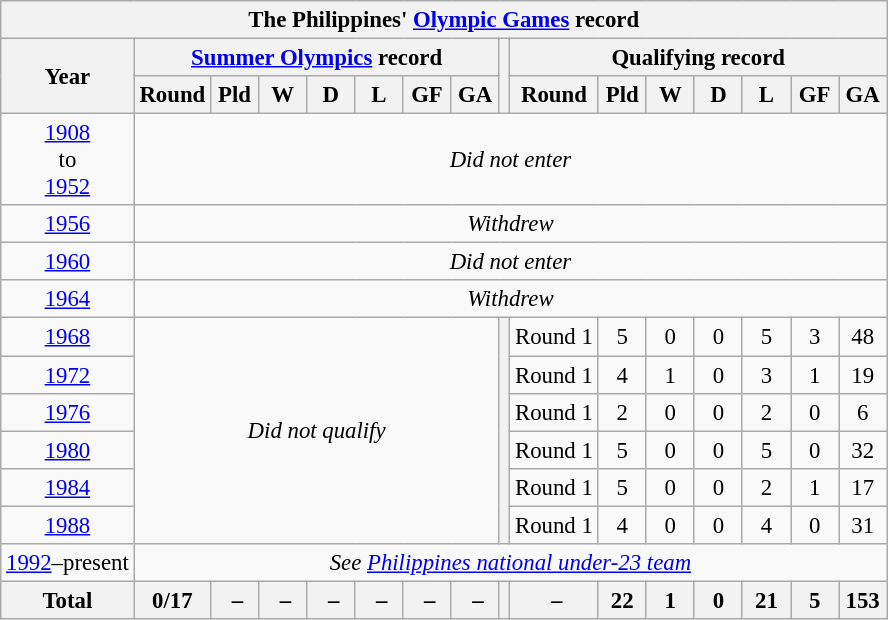<table class="wikitable collapsible collapsed" style="text-align: center; font-size:95%">
<tr>
<th colspan=16>The Philippines' <a href='#'>Olympic Games</a> record</th>
</tr>
<tr>
<th rowspan=2>Year</th>
<th colspan=7><a href='#'>Summer Olympics</a> record</th>
<th rowspan=2></th>
<th colspan=7>Qualifying record</th>
</tr>
<tr>
<th>Round</th>
<th width=25>Pld</th>
<th width=25>W</th>
<th width=25>D</th>
<th width=25>L</th>
<th width=25>GF</th>
<th width=25>GA</th>
<th>Round</th>
<th width=25>Pld</th>
<th width=25>W</th>
<th width=25>D</th>
<th width=25>L</th>
<th width=25>GF</th>
<th width=25>GA</th>
</tr>
<tr>
<td> <a href='#'>1908</a> <br> to <br>  <a href='#'>1952</a></td>
<td colspan=15><em>Did not enter</em></td>
</tr>
<tr>
<td> <a href='#'>1956</a></td>
<td colspan=15><em>Withdrew</em></td>
</tr>
<tr>
<td> <a href='#'>1960</a></td>
<td colspan=15><em>Did not enter</em></td>
</tr>
<tr>
<td> <a href='#'>1964</a></td>
<td colspan=15><em>Withdrew</em></td>
</tr>
<tr>
<td> <a href='#'>1968</a></td>
<td colspan=7 rowspan=6><em>Did not qualify</em></td>
<th rowspan=6></th>
<td>Round 1</td>
<td>5</td>
<td>0</td>
<td>0</td>
<td>5</td>
<td>3</td>
<td>48</td>
</tr>
<tr>
<td> <a href='#'>1972</a></td>
<td>Round 1</td>
<td>4</td>
<td>1</td>
<td>0</td>
<td>3</td>
<td>1</td>
<td>19</td>
</tr>
<tr>
<td> <a href='#'>1976</a></td>
<td>Round 1</td>
<td>2</td>
<td>0</td>
<td>0</td>
<td>2</td>
<td>0</td>
<td>6</td>
</tr>
<tr>
<td> <a href='#'>1980</a></td>
<td>Round 1</td>
<td>5</td>
<td>0</td>
<td>0</td>
<td>5</td>
<td>0</td>
<td>32</td>
</tr>
<tr>
<td> <a href='#'>1984</a></td>
<td>Round 1</td>
<td>5</td>
<td>0</td>
<td>0</td>
<td>2</td>
<td>1</td>
<td>17</td>
</tr>
<tr>
<td> <a href='#'>1988</a></td>
<td>Round 1</td>
<td>4</td>
<td>0</td>
<td>0</td>
<td>4</td>
<td>0</td>
<td>31</td>
</tr>
<tr>
<td><a href='#'>1992</a>–present</td>
<td colspan=15><em>See <a href='#'>Philippines national under-23 team</a></em></td>
</tr>
<tr>
<th><strong>Total</strong></th>
<th><strong>0/17</strong></th>
<th> –</th>
<th> –</th>
<th> –</th>
<th> –</th>
<th> –</th>
<th> –</th>
<th></th>
<th> –</th>
<th>22</th>
<th>1</th>
<th>0</th>
<th>21</th>
<th>5</th>
<th>153</th>
</tr>
</table>
